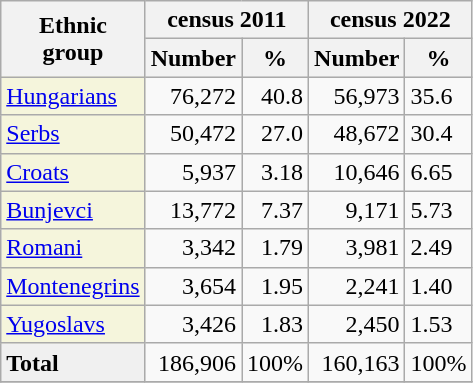<table class="wikitable">
<tr>
<th rowspan="2">Ethnic<br>group</th>
<th colspan="2">census 2011</th>
<th colspan="2">census 2022</th>
</tr>
<tr bgcolor="#e0e0e0">
<th>Number</th>
<th>%</th>
<th>Number</th>
<th>%</th>
</tr>
<tr>
<td style="background:#F5F5DC;"><a href='#'>Hungarians</a></td>
<td align="right">76,272</td>
<td align="right">40.8</td>
<td align="right">56,973</td>
<td>35.6</td>
</tr>
<tr>
<td style="background:#F5F5DC;"><a href='#'>Serbs</a></td>
<td align="right">50,472</td>
<td align="right">27.0</td>
<td align="right">48,672</td>
<td>30.4</td>
</tr>
<tr>
<td style="background:#F5F5DC;"><a href='#'>Croats</a></td>
<td align="right">5,937</td>
<td align="right">3.18</td>
<td align="right">10,646</td>
<td>6.65</td>
</tr>
<tr>
<td style="background:#F5F5DC;"><a href='#'>Bunjevci</a></td>
<td align="right">13,772</td>
<td align="right">7.37</td>
<td align="right">9,171</td>
<td>5.73</td>
</tr>
<tr>
<td style="background:#F5F5DC;"><a href='#'>Romani</a></td>
<td align="right">3,342</td>
<td align="right">1.79</td>
<td align="right">3,981</td>
<td>2.49</td>
</tr>
<tr>
<td style="background:#F5F5DC;"><a href='#'>Montenegrins</a></td>
<td align="right">3,654</td>
<td align="right">1.95</td>
<td align="right">2,241</td>
<td>1.40</td>
</tr>
<tr>
<td style="background:#F5F5DC;"><a href='#'>Yugoslavs</a></td>
<td align="right">3,426</td>
<td align="right">1.83</td>
<td align="right">2,450</td>
<td>1.53</td>
</tr>
<tr>
<td style="background:#F0F0F0;"><strong>Total</strong></td>
<td align="right">186,906</td>
<td align="right">100%</td>
<td align="right">160,163</td>
<td>100%</td>
</tr>
<tr>
</tr>
</table>
